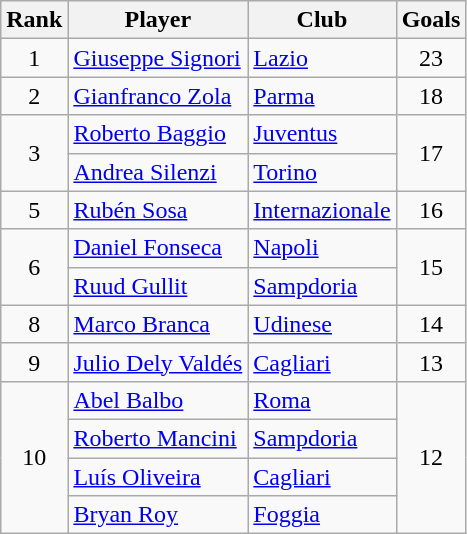<table class="wikitable" style="text-align:center">
<tr>
<th>Rank</th>
<th>Player</th>
<th>Club</th>
<th>Goals</th>
</tr>
<tr>
<td>1</td>
<td align="left"> <a href='#'>Giuseppe Signori</a></td>
<td align="left"><a href='#'>Lazio</a></td>
<td>23</td>
</tr>
<tr>
<td>2</td>
<td align="left"> <a href='#'>Gianfranco Zola</a></td>
<td align="left"><a href='#'>Parma</a></td>
<td>18</td>
</tr>
<tr>
<td rowspan="2">3</td>
<td align="left"> <a href='#'>Roberto Baggio</a></td>
<td align="left"><a href='#'>Juventus</a></td>
<td rowspan="2">17</td>
</tr>
<tr>
<td align="left"> <a href='#'>Andrea Silenzi</a></td>
<td align="left"><a href='#'>Torino</a></td>
</tr>
<tr>
<td>5</td>
<td align="left"> <a href='#'>Rubén Sosa</a></td>
<td align="left"><a href='#'>Internazionale</a></td>
<td>16</td>
</tr>
<tr>
<td rowspan="2">6</td>
<td align="left"> <a href='#'>Daniel Fonseca</a></td>
<td align="left"><a href='#'>Napoli</a></td>
<td rowspan="2">15</td>
</tr>
<tr>
<td align="left"> <a href='#'>Ruud Gullit</a></td>
<td align="left"><a href='#'>Sampdoria</a></td>
</tr>
<tr>
<td>8</td>
<td align="left"> <a href='#'>Marco Branca</a></td>
<td align="left"><a href='#'>Udinese</a></td>
<td>14</td>
</tr>
<tr>
<td>9</td>
<td align="left"> <a href='#'>Julio Dely Valdés</a></td>
<td align="left"><a href='#'>Cagliari</a></td>
<td>13</td>
</tr>
<tr>
<td rowspan="4">10</td>
<td align="left"> <a href='#'>Abel Balbo</a></td>
<td align="left"><a href='#'>Roma</a></td>
<td rowspan="4">12</td>
</tr>
<tr>
<td align="left"> <a href='#'>Roberto Mancini</a></td>
<td align="left"><a href='#'>Sampdoria</a></td>
</tr>
<tr>
<td align="left"> <a href='#'>Luís Oliveira</a></td>
<td align="left"><a href='#'>Cagliari</a></td>
</tr>
<tr>
<td align="left"> <a href='#'>Bryan Roy</a></td>
<td align="left"><a href='#'>Foggia</a></td>
</tr>
</table>
